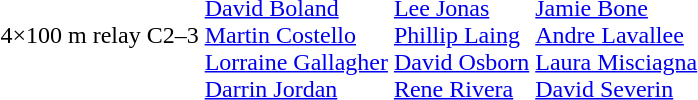<table>
<tr>
<td>4×100 m relay C2–3<br></td>
<td valign=top> <br> <a href='#'>David Boland</a> <br> <a href='#'>Martin Costello</a> <br> <a href='#'>Lorraine Gallagher</a> <br> <a href='#'>Darrin Jordan</a></td>
<td valign=top> <br> <a href='#'>Lee Jonas</a> <br> <a href='#'>Phillip Laing</a> <br> <a href='#'>David Osborn</a> <br> <a href='#'>Rene Rivera</a></td>
<td valign=top> <br> <a href='#'>Jamie Bone</a> <br> <a href='#'>Andre Lavallee</a> <br> <a href='#'>Laura Misciagna</a> <br> <a href='#'>David Severin</a></td>
</tr>
</table>
